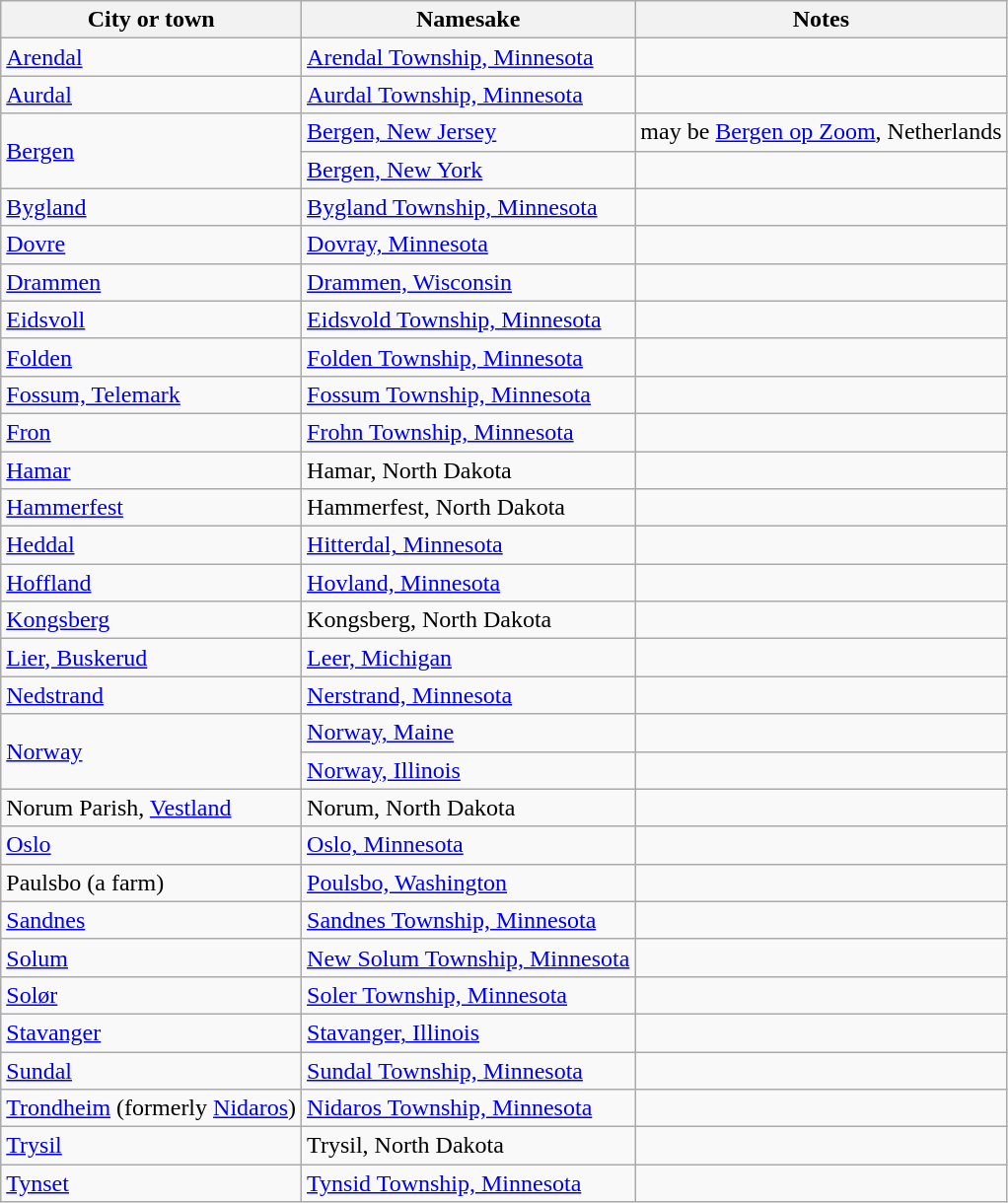<table class="wikitable">
<tr>
<th>City or town</th>
<th>Namesake</th>
<th>Notes</th>
</tr>
<tr>
<td><a href='#'>Arendal</a></td>
<td><a href='#'>Arendal Township, Minnesota</a></td>
<td></td>
</tr>
<tr>
<td><a href='#'>Aurdal</a></td>
<td><a href='#'>Aurdal Township, Minnesota</a></td>
<td></td>
</tr>
<tr>
<td rowspan = 2><a href='#'>Bergen</a></td>
<td><a href='#'>Bergen, New Jersey</a></td>
<td>may be <a href='#'>Bergen op Zoom</a>, Netherlands</td>
</tr>
<tr>
<td><a href='#'>Bergen, New York</a></td>
<td></td>
</tr>
<tr>
<td><a href='#'>Bygland</a></td>
<td><a href='#'>Bygland Township, Minnesota</a></td>
<td></td>
</tr>
<tr>
<td><a href='#'>Dovre</a></td>
<td><a href='#'>Dovray, Minnesota</a></td>
<td></td>
</tr>
<tr>
<td><a href='#'>Drammen</a></td>
<td><a href='#'>Drammen, Wisconsin</a></td>
<td></td>
</tr>
<tr>
<td><a href='#'>Eidsvoll</a></td>
<td><a href='#'>Eidsvold Township, Minnesota</a></td>
<td></td>
</tr>
<tr>
<td><a href='#'>Folden</a></td>
<td><a href='#'>Folden Township, Minnesota</a></td>
<td></td>
</tr>
<tr>
<td><a href='#'>Fossum, Telemark</a></td>
<td><a href='#'>Fossum Township, Minnesota</a></td>
<td></td>
</tr>
<tr>
<td><a href='#'>Fron</a></td>
<td><a href='#'>Frohn Township, Minnesota</a></td>
<td></td>
</tr>
<tr>
<td><a href='#'>Hamar</a></td>
<td>Hamar, North Dakota</td>
<td></td>
</tr>
<tr>
<td><a href='#'>Hammerfest</a></td>
<td>Hammerfest, North Dakota</td>
<td></td>
</tr>
<tr>
<td><a href='#'>Heddal</a></td>
<td><a href='#'>Hitterdal, Minnesota</a></td>
<td></td>
</tr>
<tr>
<td><a href='#'>Hoffland</a></td>
<td><a href='#'>Hovland, Minnesota</a></td>
<td></td>
</tr>
<tr>
<td><a href='#'>Kongsberg</a></td>
<td>Kongsberg, North Dakota</td>
<td></td>
</tr>
<tr>
<td><a href='#'>Lier, Buskerud</a></td>
<td><a href='#'>Leer, Michigan</a></td>
<td></td>
</tr>
<tr>
<td><a href='#'>Nedstrand</a></td>
<td><a href='#'>Nerstrand, Minnesota</a></td>
<td></td>
</tr>
<tr>
<td rowspan="2"><a href='#'>Norway</a></td>
<td><a href='#'>Norway, Maine</a></td>
<td></td>
</tr>
<tr>
<td><a href='#'>Norway, Illinois</a></td>
<td></td>
</tr>
<tr>
<td>Norum Parish, <a href='#'>Vestland</a></td>
<td>Norum, North Dakota</td>
<td></td>
</tr>
<tr>
<td><a href='#'>Oslo</a></td>
<td><a href='#'>Oslo, Minnesota</a></td>
<td></td>
</tr>
<tr>
<td>Paulsbo (a farm)</td>
<td><a href='#'>Poulsbo, Washington</a></td>
<td></td>
</tr>
<tr>
<td><a href='#'>Sandnes</a></td>
<td><a href='#'>Sandnes Township, Minnesota</a></td>
<td></td>
</tr>
<tr>
<td><a href='#'>Solum</a></td>
<td><a href='#'>New Solum Township, Minnesota</a></td>
<td></td>
</tr>
<tr>
<td><a href='#'>Solør</a></td>
<td><a href='#'>Soler Township, Minnesota</a></td>
<td></td>
</tr>
<tr>
<td><a href='#'>Stavanger</a></td>
<td><a href='#'>Stavanger, Illinois</a></td>
<td></td>
</tr>
<tr>
<td><a href='#'>Sundal</a></td>
<td><a href='#'>Sundal Township, Minnesota</a></td>
<td></td>
</tr>
<tr>
<td><a href='#'>Trondheim</a> (formerly <a href='#'>Nidaros</a>)</td>
<td><a href='#'>Nidaros Township, Minnesota</a></td>
<td></td>
</tr>
<tr>
<td><a href='#'>Trysil</a></td>
<td>Trysil, North Dakota</td>
<td></td>
</tr>
<tr>
<td><a href='#'>Tynset</a></td>
<td><a href='#'>Tynsid Township, Minnesota</a></td>
<td></td>
</tr>
</table>
